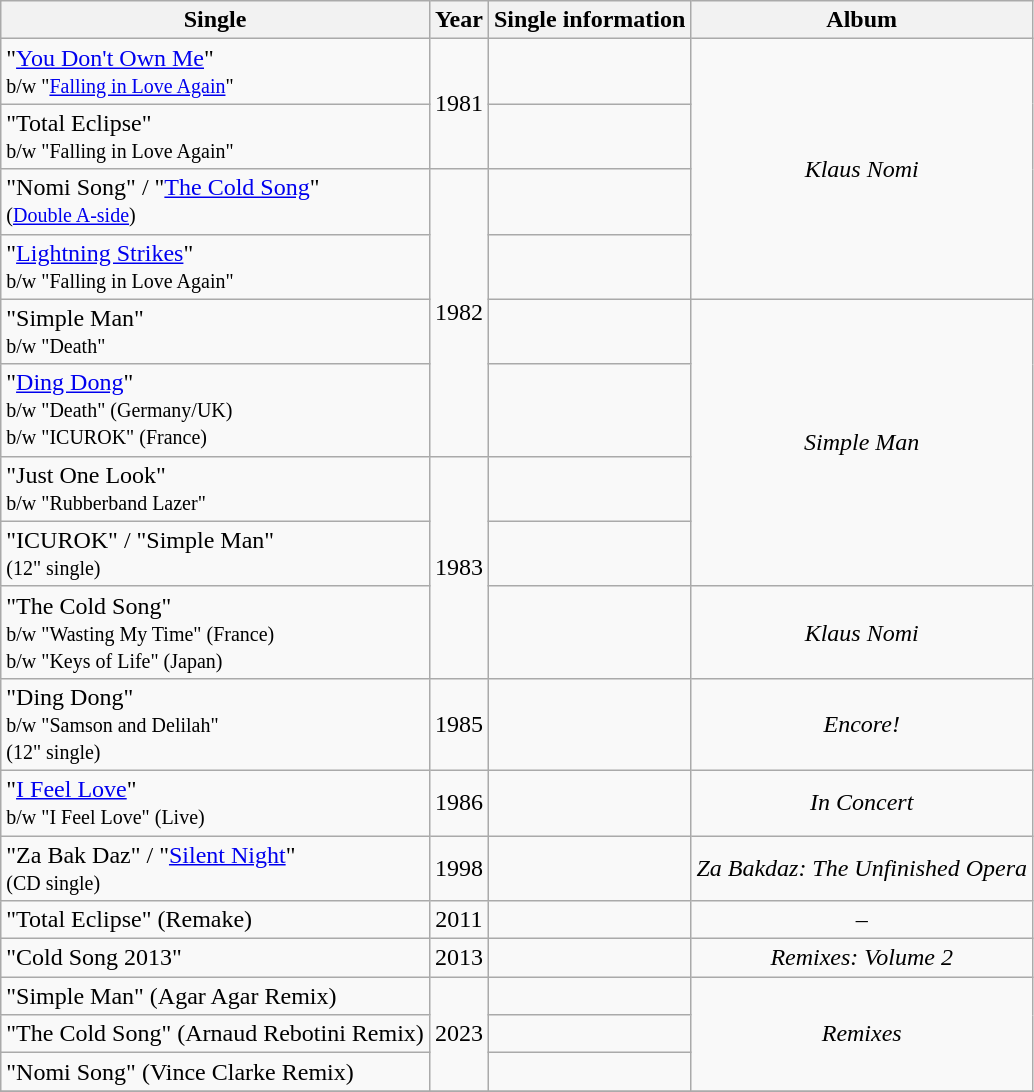<table class="wikitable" style="text-align:center;">
<tr>
<th>Single</th>
<th>Year</th>
<th>Single information</th>
<th>Album</th>
</tr>
<tr>
<td style="text-align:left;">"<a href='#'>You Don't Own Me</a>"<br><small>b/w "<a href='#'>Falling in Love Again</a>"</small></td>
<td rowspan="2">1981</td>
<td><br></td>
<td rowspan="4"><em>Klaus Nomi</em></td>
</tr>
<tr>
<td style="text-align:left;">"Total Eclipse"<br><small>b/w "Falling in Love Again"</small></td>
<td><br></td>
</tr>
<tr>
<td style="text-align:left;">"Nomi Song" / "<a href='#'>The Cold Song</a>"<br><small>(<a href='#'>Double A-side</a>)</small></td>
<td rowspan="4">1982</td>
<td><br></td>
</tr>
<tr>
<td style="text-align:left;">"<a href='#'>Lightning Strikes</a>"<br><small>b/w "Falling in Love Again"</small></td>
<td><br></td>
</tr>
<tr>
<td style="text-align:left;">"Simple Man"<br><small>b/w "Death"</small></td>
<td><br></td>
<td rowspan="4"><em>Simple Man</em></td>
</tr>
<tr>
<td style="text-align:left;">"<a href='#'>Ding Dong</a>"<br><small>b/w "Death" (Germany/UK)<br>b/w "ICUROK" (France)</small></td>
<td><br></td>
</tr>
<tr>
<td style="text-align:left;">"Just One Look"<br><small>b/w "Rubberband Lazer"</small></td>
<td rowspan="3">1983</td>
<td><br></td>
</tr>
<tr>
<td style="text-align:left;">"ICUROK" / "Simple Man"<br><small>(12" single)</small></td>
<td><br></td>
</tr>
<tr>
<td style="text-align:left;">"The Cold Song"<br><small>b/w "Wasting My Time" (France)<br>b/w "Keys of Life" (Japan)</small></td>
<td><br></td>
<td><em>Klaus Nomi</em></td>
</tr>
<tr>
<td style="text-align:left;">"Ding Dong"<br><small>b/w "Samson and Delilah"<br>(12" single)</small></td>
<td>1985</td>
<td><br></td>
<td><em>Encore!</em></td>
</tr>
<tr>
<td style="text-align:left;">"<a href='#'>I Feel Love</a>"<br><small>b/w "I Feel Love" (Live)</small></td>
<td>1986</td>
<td><br></td>
<td><em>In Concert</em></td>
</tr>
<tr>
<td style="text-align:left;">"Za Bak Daz" / "<a href='#'>Silent Night</a>"<br><small>(CD single)</small></td>
<td>1998</td>
<td><br></td>
<td><em>Za Bakdaz: The Unfinished Opera</em></td>
</tr>
<tr>
<td style="text-align:left;">"Total Eclipse" (Remake)</td>
<td>2011</td>
<td><br></td>
<td>–</td>
</tr>
<tr>
<td style="text-align:left;">"Cold Song 2013"</td>
<td>2013</td>
<td><br></td>
<td><em>Remixes: Volume 2</em></td>
</tr>
<tr>
<td style="text-align:left;">"Simple Man" (Agar Agar Remix)</td>
<td rowspan="3">2023</td>
<td><br></td>
<td rowspan="3"><em>Remixes</em></td>
</tr>
<tr>
<td style="text-align:left;">"The Cold Song" (Arnaud Rebotini Remix)</td>
<td><br></td>
</tr>
<tr>
<td style="text-align:left;">"Nomi Song" (Vince Clarke Remix)</td>
<td><br></td>
</tr>
<tr>
</tr>
</table>
